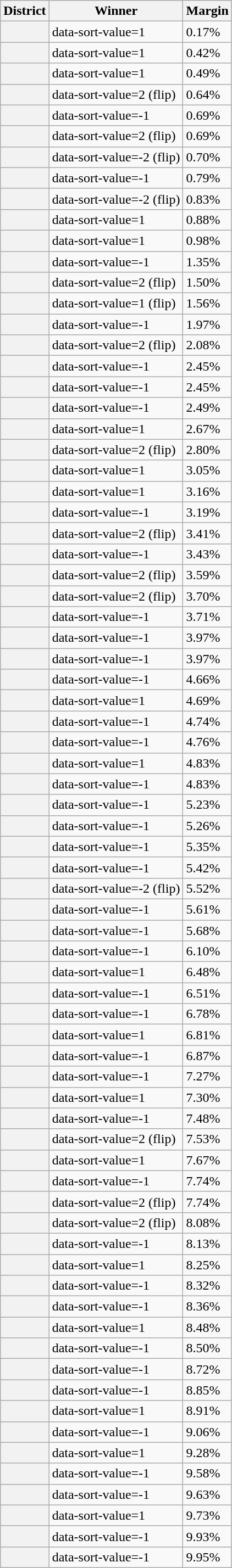<table class="wikitable sortable mw-collapsible mw-collapsed">
<tr>
<th>District</th>
<th>Winner</th>
<th>Margin</th>
</tr>
<tr>
<th></th>
<td>data-sort-value=1 </td>
<td>0.17%</td>
</tr>
<tr>
<th></th>
<td>data-sort-value=1 </td>
<td>0.42%</td>
</tr>
<tr>
<th></th>
<td>data-sort-value=1 </td>
<td>0.49%</td>
</tr>
<tr>
<th></th>
<td>data-sort-value=2  (flip)</td>
<td>0.64%</td>
</tr>
<tr>
<th></th>
<td>data-sort-value=-1 </td>
<td>0.69%</td>
</tr>
<tr>
<th></th>
<td>data-sort-value=2  (flip)</td>
<td>0.69%</td>
</tr>
<tr>
<th></th>
<td>data-sort-value=-2  (flip)</td>
<td>0.70%</td>
</tr>
<tr>
<th></th>
<td>data-sort-value=-1 </td>
<td>0.79%</td>
</tr>
<tr>
<th></th>
<td>data-sort-value=-2  (flip)</td>
<td>0.83%</td>
</tr>
<tr>
<th></th>
<td>data-sort-value=1 </td>
<td>0.88%</td>
</tr>
<tr>
<th></th>
<td>data-sort-value=1 </td>
<td>0.98%</td>
</tr>
<tr>
<th></th>
<td>data-sort-value=-1 </td>
<td>1.35%</td>
</tr>
<tr>
<th></th>
<td>data-sort-value=2  (flip)</td>
<td>1.50%</td>
</tr>
<tr>
<th></th>
<td>data-sort-value=1  (flip)</td>
<td>1.56%</td>
</tr>
<tr>
<th></th>
<td>data-sort-value=-1 </td>
<td>1.97%</td>
</tr>
<tr>
<th></th>
<td>data-sort-value=2  (flip)</td>
<td>2.08%</td>
</tr>
<tr>
<th></th>
<td>data-sort-value=-1 </td>
<td>2.45%</td>
</tr>
<tr>
<th></th>
<td>data-sort-value=-1 </td>
<td>2.45%</td>
</tr>
<tr>
<th></th>
<td>data-sort-value=-1 </td>
<td>2.49%</td>
</tr>
<tr>
<th></th>
<td>data-sort-value=1 </td>
<td>2.67%</td>
</tr>
<tr>
<th></th>
<td>data-sort-value=2  (flip)</td>
<td>2.80%</td>
</tr>
<tr>
<th></th>
<td>data-sort-value=1 </td>
<td>3.05%</td>
</tr>
<tr>
<th></th>
<td>data-sort-value=1 </td>
<td>3.16%</td>
</tr>
<tr>
<th></th>
<td>data-sort-value=-1 </td>
<td>3.19%</td>
</tr>
<tr>
<th></th>
<td>data-sort-value=2  (flip)</td>
<td>3.41%</td>
</tr>
<tr>
<th></th>
<td>data-sort-value=-1 </td>
<td>3.43%</td>
</tr>
<tr>
<th></th>
<td>data-sort-value=2  (flip)</td>
<td>3.59%</td>
</tr>
<tr>
<th></th>
<td>data-sort-value=2  (flip)</td>
<td>3.70%</td>
</tr>
<tr>
<th></th>
<td>data-sort-value=-1 </td>
<td>3.71%</td>
</tr>
<tr>
<th></th>
<td>data-sort-value=-1 </td>
<td>3.97%</td>
</tr>
<tr>
<th></th>
<td>data-sort-value=-1 </td>
<td>3.97%</td>
</tr>
<tr>
<th></th>
<td>data-sort-value=-1 </td>
<td>4.66%</td>
</tr>
<tr>
<th></th>
<td>data-sort-value=1 </td>
<td>4.69%</td>
</tr>
<tr>
<th></th>
<td>data-sort-value=-1 </td>
<td>4.74%</td>
</tr>
<tr>
<th></th>
<td>data-sort-value=-1 </td>
<td>4.76%</td>
</tr>
<tr>
<th></th>
<td>data-sort-value=1 </td>
<td>4.83%</td>
</tr>
<tr>
<th></th>
<td>data-sort-value=-1 </td>
<td>4.83%</td>
</tr>
<tr>
<th></th>
<td>data-sort-value=-1 </td>
<td>5.23%</td>
</tr>
<tr>
<th></th>
<td>data-sort-value=-1 </td>
<td>5.26%</td>
</tr>
<tr>
<th></th>
<td>data-sort-value=-1 </td>
<td>5.35%</td>
</tr>
<tr>
<th></th>
<td>data-sort-value=-1 </td>
<td>5.42%</td>
</tr>
<tr>
<th></th>
<td>data-sort-value=-2  (flip)</td>
<td>5.52%</td>
</tr>
<tr>
<th></th>
<td>data-sort-value=-1 </td>
<td>5.61%</td>
</tr>
<tr>
<th></th>
<td>data-sort-value=-1 </td>
<td>5.68%</td>
</tr>
<tr>
<th></th>
<td>data-sort-value=-1 </td>
<td>6.10%</td>
</tr>
<tr>
<th></th>
<td>data-sort-value=1 </td>
<td>6.48%</td>
</tr>
<tr>
<th></th>
<td>data-sort-value=-1 </td>
<td>6.51%</td>
</tr>
<tr>
<th></th>
<td>data-sort-value=-1 </td>
<td>6.78%</td>
</tr>
<tr>
<th></th>
<td>data-sort-value=1 </td>
<td>6.81%</td>
</tr>
<tr>
<th></th>
<td>data-sort-value=-1 </td>
<td>6.87%</td>
</tr>
<tr>
<th></th>
<td>data-sort-value=-1 </td>
<td>7.27%</td>
</tr>
<tr>
<th></th>
<td>data-sort-value=1 </td>
<td>7.30%</td>
</tr>
<tr>
<th></th>
<td>data-sort-value=-1 </td>
<td>7.48%</td>
</tr>
<tr>
<th></th>
<td>data-sort-value=2  (flip)</td>
<td>7.53%</td>
</tr>
<tr>
<th></th>
<td>data-sort-value=1 </td>
<td>7.67%</td>
</tr>
<tr>
<th></th>
<td>data-sort-value=-1 </td>
<td>7.74%</td>
</tr>
<tr>
<th></th>
<td>data-sort-value=2  (flip)</td>
<td>7.74%</td>
</tr>
<tr>
<th></th>
<td>data-sort-value=2  (flip)</td>
<td>8.08%</td>
</tr>
<tr>
<th></th>
<td>data-sort-value=-1 </td>
<td>8.13%</td>
</tr>
<tr>
<th></th>
<td>data-sort-value=1 </td>
<td>8.25%</td>
</tr>
<tr>
<th></th>
<td>data-sort-value=-1 </td>
<td>8.32%</td>
</tr>
<tr>
<th></th>
<td>data-sort-value=-1 </td>
<td>8.36%</td>
</tr>
<tr>
<th></th>
<td>data-sort-value=1 </td>
<td>8.48%</td>
</tr>
<tr>
<th></th>
<td>data-sort-value=-1 </td>
<td>8.50%</td>
</tr>
<tr>
<th></th>
<td>data-sort-value=-1 </td>
<td>8.72%</td>
</tr>
<tr>
<th></th>
<td>data-sort-value=-1 </td>
<td>8.85%</td>
</tr>
<tr>
<th></th>
<td>data-sort-value=1 </td>
<td>8.91%</td>
</tr>
<tr>
<th></th>
<td>data-sort-value=-1 </td>
<td>9.06%</td>
</tr>
<tr>
<th></th>
<td>data-sort-value=1 </td>
<td>9.28%</td>
</tr>
<tr>
<th></th>
<td>data-sort-value=-1 </td>
<td>9.58%</td>
</tr>
<tr>
<th></th>
<td>data-sort-value=-1 </td>
<td>9.63%</td>
</tr>
<tr>
<th></th>
<td>data-sort-value=1 </td>
<td>9.73%</td>
</tr>
<tr>
<th></th>
<td>data-sort-value=-1 </td>
<td>9.93%</td>
</tr>
<tr>
<th></th>
<td>data-sort-value=-1 </td>
<td>9.95%</td>
</tr>
</table>
